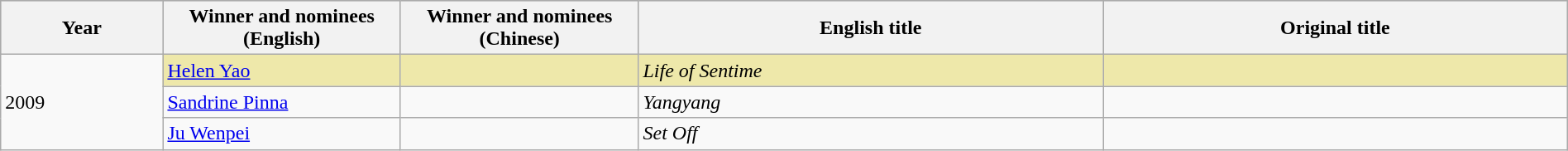<table class="wikitable" style="width:100%;">
<tr style="background:#bebebe">
<th width="100"><strong>Year</strong></th>
<th width="150"><strong>Winner and nominees<br>(English)</strong></th>
<th width="150"><strong>Winner and nominees<br>(Chinese)</strong></th>
<th width="300"><strong>English title</strong></th>
<th width="300"><strong>Original title</strong></th>
</tr>
<tr>
<td rowspan="3">2009</td>
<td style="background:#EEE8AA;"><a href='#'>Helen Yao</a></td>
<td style="background:#EEE8AA;"></td>
<td style="background:#EEE8AA;"><em>Life of Sentime</em></td>
<td style="background:#EEE8AA;"></td>
</tr>
<tr>
<td><a href='#'>Sandrine Pinna</a></td>
<td></td>
<td><em>Yangyang</em></td>
<td></td>
</tr>
<tr>
<td><a href='#'>Ju Wenpei</a></td>
<td></td>
<td><em>Set Off</em></td>
<td></td>
</tr>
</table>
